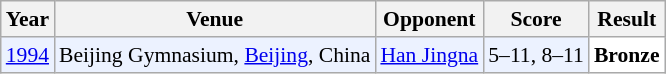<table class="sortable wikitable" style="font-size: 90%;">
<tr>
<th>Year</th>
<th>Venue</th>
<th>Opponent</th>
<th>Score</th>
<th>Result</th>
</tr>
<tr style="background:#ECF2FF">
<td align="center"><a href='#'>1994</a></td>
<td align="left">Beijing Gymnasium, <a href='#'>Beijing</a>, China</td>
<td align="left"> <a href='#'>Han Jingna</a></td>
<td align="left">5–11, 8–11</td>
<td style="text-align:left; background:white"> <strong>Bronze</strong></td>
</tr>
</table>
